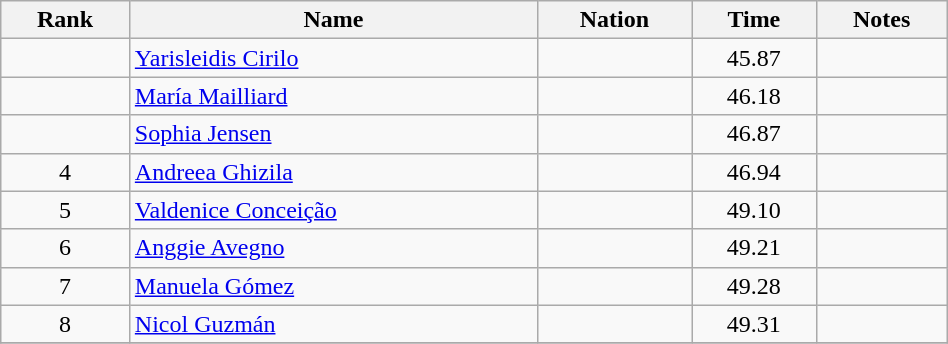<table class="wikitable sortable" style="text-align:center" width=50%>
<tr>
<th>Rank</th>
<th>Name</th>
<th>Nation</th>
<th>Time</th>
<th>Notes</th>
</tr>
<tr>
<td></td>
<td align=left><a href='#'>Yarisleidis Cirilo</a></td>
<td align=left></td>
<td>45.87</td>
<td></td>
</tr>
<tr>
<td></td>
<td align=left><a href='#'>María Mailliard</a></td>
<td align=left></td>
<td>46.18</td>
<td></td>
</tr>
<tr>
<td></td>
<td align=left><a href='#'>Sophia Jensen</a></td>
<td align=left></td>
<td>46.87</td>
<td></td>
</tr>
<tr>
<td>4</td>
<td align=left><a href='#'>Andreea Ghizila</a></td>
<td align=left></td>
<td>46.94</td>
<td></td>
</tr>
<tr>
<td>5</td>
<td align=left><a href='#'>Valdenice Conceição</a></td>
<td align=left></td>
<td>49.10</td>
<td></td>
</tr>
<tr>
<td>6</td>
<td align=left><a href='#'>Anggie Avegno</a></td>
<td align=left></td>
<td>49.21</td>
<td></td>
</tr>
<tr>
<td>7</td>
<td align=left><a href='#'>Manuela Gómez</a></td>
<td align=left></td>
<td>49.28</td>
<td></td>
</tr>
<tr>
<td>8</td>
<td align=left><a href='#'>Nicol Guzmán</a></td>
<td align=left></td>
<td>49.31</td>
<td></td>
</tr>
<tr>
</tr>
</table>
